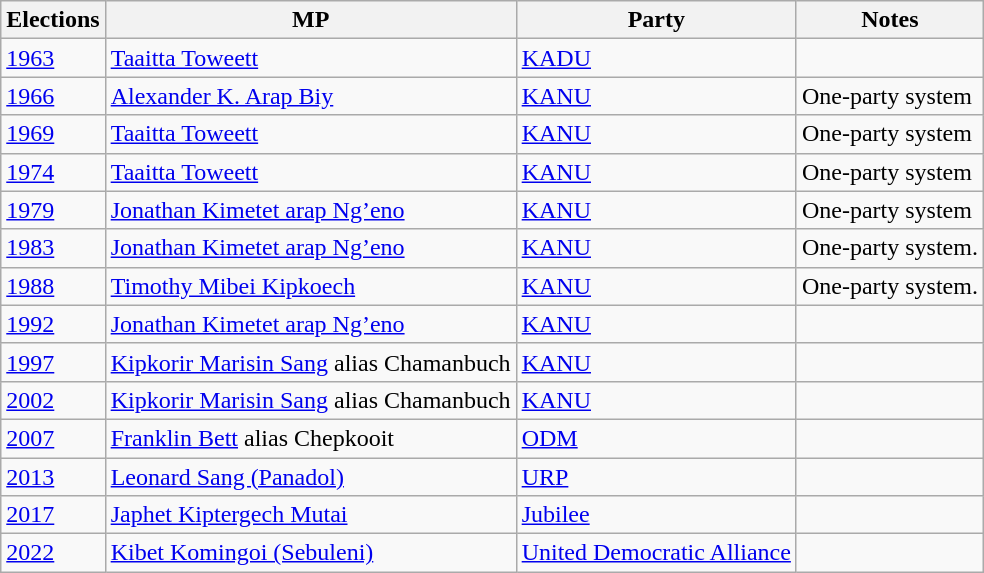<table class="wikitable">
<tr>
<th>Elections</th>
<th>MP </th>
<th>Party</th>
<th>Notes</th>
</tr>
<tr>
<td><a href='#'>1963</a></td>
<td><a href='#'>Taaitta Toweett</a></td>
<td><a href='#'>KADU</a></td>
<td></td>
</tr>
<tr>
<td><a href='#'>1966</a></td>
<td><a href='#'>Alexander K. Arap Biy</a></td>
<td><a href='#'>KANU</a></td>
<td>One-party system</td>
</tr>
<tr>
<td><a href='#'>1969</a></td>
<td><a href='#'>Taaitta Toweett</a></td>
<td><a href='#'>KANU</a></td>
<td>One-party system</td>
</tr>
<tr>
<td><a href='#'>1974</a></td>
<td><a href='#'>Taaitta Toweett</a></td>
<td><a href='#'>KANU</a></td>
<td>One-party system</td>
</tr>
<tr>
<td><a href='#'>1979</a></td>
<td><a href='#'>Jonathan Kimetet arap Ng’eno</a></td>
<td><a href='#'>KANU</a></td>
<td>One-party system</td>
</tr>
<tr>
<td><a href='#'>1983</a></td>
<td><a href='#'>Jonathan Kimetet arap Ng’eno</a></td>
<td><a href='#'>KANU</a></td>
<td>One-party system.</td>
</tr>
<tr>
<td><a href='#'>1988</a></td>
<td><a href='#'>Timothy Mibei Kipkoech</a></td>
<td><a href='#'>KANU</a></td>
<td>One-party system.</td>
</tr>
<tr>
<td><a href='#'>1992</a></td>
<td><a href='#'>Jonathan Kimetet arap Ng’eno</a></td>
<td><a href='#'>KANU</a></td>
<td></td>
</tr>
<tr>
<td><a href='#'>1997</a></td>
<td><a href='#'>Kipkorir Marisin Sang</a> alias Chamanbuch</td>
<td><a href='#'>KANU</a></td>
<td></td>
</tr>
<tr>
<td><a href='#'>2002</a></td>
<td><a href='#'>Kipkorir Marisin Sang</a> alias Chamanbuch</td>
<td><a href='#'>KANU</a></td>
<td></td>
</tr>
<tr>
<td><a href='#'>2007</a></td>
<td><a href='#'>Franklin Bett</a> alias Chepkooit</td>
<td><a href='#'>ODM</a></td>
<td></td>
</tr>
<tr>
<td><a href='#'>2013</a></td>
<td><a href='#'>Leonard Sang (Panadol)</a></td>
<td><a href='#'>URP</a></td>
<td></td>
</tr>
<tr>
<td><a href='#'>2017</a></td>
<td><a href='#'>Japhet Kiptergech Mutai</a></td>
<td><a href='#'>Jubilee</a></td>
<td></td>
</tr>
<tr>
<td><a href='#'>2022</a></td>
<td><a href='#'>Kibet Komingoi (Sebuleni)</a></td>
<td><a href='#'>United Democratic Alliance</a></td>
<td></td>
</tr>
</table>
